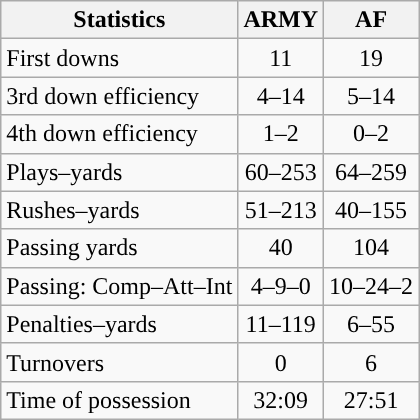<table class="wikitable">
<tr>
<th>Statistics</th>
<th>ARMY</th>
<th>AF</th>
</tr>
<tr>
<td>First downs</td>
<td align=center>11</td>
<td align=center>19</td>
</tr>
<tr>
<td>3rd down efficiency</td>
<td align=center>4–14</td>
<td align=center>5–14</td>
</tr>
<tr>
<td>4th down efficiency</td>
<td align=center>1–2</td>
<td align=center>0–2</td>
</tr>
<tr>
<td>Plays–yards</td>
<td align=center>60–253</td>
<td align=center>64–259</td>
</tr>
<tr>
<td>Rushes–yards</td>
<td align=center>51–213</td>
<td align=center>40–155</td>
</tr>
<tr>
<td>Passing yards</td>
<td align=center>40</td>
<td align=center>104</td>
</tr>
<tr>
<td>Passing: Comp–Att–Int</td>
<td align=center>4–9–0</td>
<td align=center>10–24–2</td>
</tr>
<tr>
<td>Penalties–yards</td>
<td align=center>11–119</td>
<td align=center>6–55</td>
</tr>
<tr>
<td>Turnovers</td>
<td align=center>0</td>
<td align=center>6</td>
</tr>
<tr>
<td>Time of possession</td>
<td align=center>32:09</td>
<td align=center>27:51</td>
</tr>
</table>
